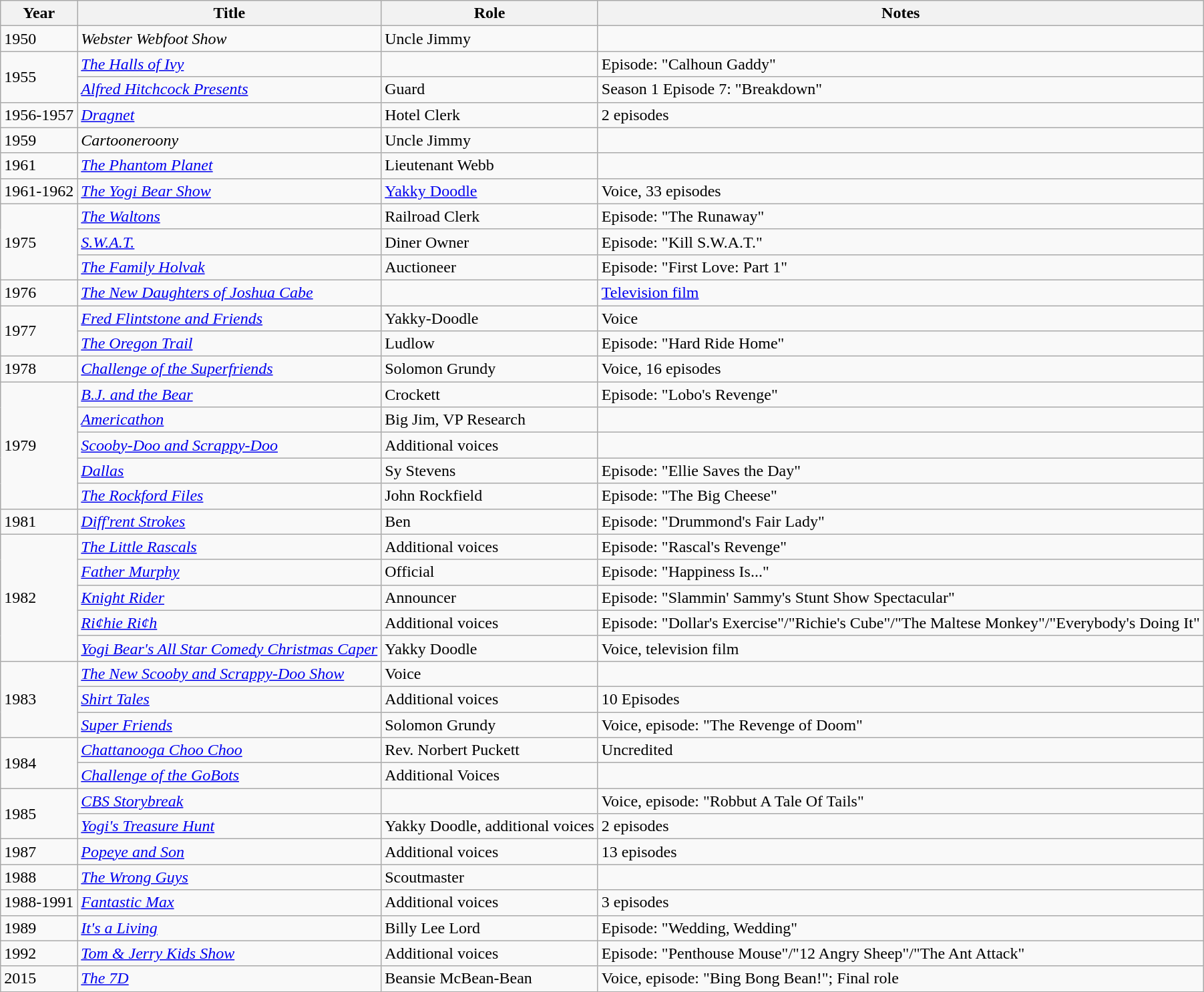<table class="wikitable sortable plainrowheaders" style="white-space">
<tr>
<th>Year</th>
<th>Title</th>
<th>Role</th>
<th>Notes</th>
</tr>
<tr>
<td>1950</td>
<td><em>Webster Webfoot Show</em></td>
<td>Uncle Jimmy</td>
<td></td>
</tr>
<tr>
<td rowspan=2>1955</td>
<td><em><a href='#'>The Halls of Ivy</a></em></td>
<td></td>
<td>Episode: "Calhoun Gaddy"</td>
</tr>
<tr>
<td><em><a href='#'>Alfred Hitchcock Presents</a></em></td>
<td>Guard</td>
<td>Season 1 Episode 7: "Breakdown"</td>
</tr>
<tr>
<td>1956-1957</td>
<td><em><a href='#'>Dragnet</a></em></td>
<td>Hotel Clerk</td>
<td>2 episodes</td>
</tr>
<tr>
<td>1959</td>
<td><em>Cartooneroony</em></td>
<td>Uncle Jimmy</td>
<td></td>
</tr>
<tr>
<td>1961</td>
<td><em><a href='#'>The Phantom Planet</a></em></td>
<td>Lieutenant Webb</td>
<td></td>
</tr>
<tr>
<td>1961-1962</td>
<td><em><a href='#'>The Yogi Bear Show</a></em></td>
<td><a href='#'>Yakky Doodle</a></td>
<td>Voice, 33 episodes</td>
</tr>
<tr>
<td rowspan=3>1975</td>
<td><em><a href='#'>The Waltons</a></em></td>
<td>Railroad Clerk</td>
<td>Episode: "The Runaway"</td>
</tr>
<tr>
<td><em><a href='#'>S.W.A.T.</a></em></td>
<td>Diner Owner</td>
<td>Episode: "Kill S.W.A.T."</td>
</tr>
<tr>
<td><em><a href='#'>The Family Holvak</a></em></td>
<td>Auctioneer</td>
<td>Episode: "First Love: Part 1"</td>
</tr>
<tr>
<td>1976</td>
<td><em><a href='#'>The New Daughters of Joshua Cabe</a></em></td>
<td></td>
<td><a href='#'>Television film</a></td>
</tr>
<tr>
<td rowspan=2>1977</td>
<td><em><a href='#'>Fred Flintstone and Friends</a></em></td>
<td>Yakky-Doodle</td>
<td>Voice</td>
</tr>
<tr>
<td><em><a href='#'>The Oregon Trail</a></em></td>
<td>Ludlow</td>
<td>Episode: "Hard Ride Home"</td>
</tr>
<tr>
<td>1978</td>
<td><em><a href='#'>Challenge of the Superfriends</a></em></td>
<td>Solomon Grundy</td>
<td>Voice, 16 episodes</td>
</tr>
<tr>
<td rowspan=5>1979</td>
<td><em><a href='#'>B.J. and the Bear</a></em></td>
<td>Crockett</td>
<td>Episode: "Lobo's Revenge"</td>
</tr>
<tr>
<td><em><a href='#'>Americathon</a></em></td>
<td>Big Jim, VP Research</td>
<td></td>
</tr>
<tr>
<td><em><a href='#'>Scooby-Doo and Scrappy-Doo</a></em></td>
<td>Additional voices</td>
<td></td>
</tr>
<tr>
<td><em><a href='#'>Dallas</a></em></td>
<td>Sy Stevens</td>
<td>Episode: "Ellie Saves the Day"</td>
</tr>
<tr>
<td><em><a href='#'>The Rockford Files</a></em></td>
<td>John Rockfield</td>
<td>Episode: "The Big Cheese"</td>
</tr>
<tr>
<td>1981</td>
<td><em><a href='#'>Diff'rent Strokes</a></em></td>
<td>Ben</td>
<td>Episode: "Drummond's Fair Lady"</td>
</tr>
<tr>
<td rowspan=5>1982</td>
<td><em><a href='#'>The Little Rascals</a></em></td>
<td>Additional voices</td>
<td>Episode: "Rascal's Revenge"</td>
</tr>
<tr>
<td><em><a href='#'>Father Murphy</a></em></td>
<td>Official</td>
<td>Episode: "Happiness Is..."</td>
</tr>
<tr>
<td><em><a href='#'>Knight Rider</a></em></td>
<td>Announcer</td>
<td>Episode: "Slammin' Sammy's Stunt Show Spectacular"</td>
</tr>
<tr>
<td><em><a href='#'>Ri¢hie Ri¢h</a></em></td>
<td>Additional voices</td>
<td>Episode: "Dollar's Exercise"/"Richie's Cube"/"The Maltese Monkey"/"Everybody's Doing It"</td>
</tr>
<tr>
<td><em><a href='#'>Yogi Bear's All Star Comedy Christmas Caper</a></em></td>
<td>Yakky Doodle</td>
<td>Voice, television film</td>
</tr>
<tr>
<td rowspan=3>1983</td>
<td><em><a href='#'>The New Scooby and Scrappy-Doo Show</a></em></td>
<td>Voice</td>
<td></td>
</tr>
<tr>
<td><em><a href='#'>Shirt Tales</a></em></td>
<td>Additional voices</td>
<td>10 Episodes</td>
</tr>
<tr>
<td><em><a href='#'>Super Friends</a></em></td>
<td>Solomon Grundy</td>
<td>Voice, episode: "The Revenge of Doom"</td>
</tr>
<tr>
<td rowspan=2>1984</td>
<td><em><a href='#'>Chattanooga Choo Choo</a></em></td>
<td>Rev. Norbert Puckett</td>
<td>Uncredited</td>
</tr>
<tr>
<td><em><a href='#'>Challenge of the GoBots</a></em></td>
<td>Additional Voices</td>
<td></td>
</tr>
<tr>
<td rowspan=2>1985</td>
<td><em><a href='#'>CBS Storybreak</a></em></td>
<td></td>
<td>Voice, episode: "Robbut A Tale Of Tails"</td>
</tr>
<tr>
<td><em><a href='#'>Yogi's Treasure Hunt</a></em></td>
<td>Yakky Doodle, additional voices</td>
<td>2 episodes</td>
</tr>
<tr>
<td>1987</td>
<td><em><a href='#'>Popeye and Son</a></em></td>
<td>Additional voices</td>
<td>13 episodes</td>
</tr>
<tr>
<td>1988</td>
<td><em><a href='#'>The Wrong Guys</a></em></td>
<td>Scoutmaster</td>
<td></td>
</tr>
<tr>
<td>1988-1991</td>
<td><em><a href='#'>Fantastic Max</a></em></td>
<td>Additional voices</td>
<td>3 episodes</td>
</tr>
<tr>
<td>1989</td>
<td><em><a href='#'>It's a Living</a></em></td>
<td>Billy Lee Lord</td>
<td>Episode: "Wedding, Wedding"</td>
</tr>
<tr>
<td>1992</td>
<td><em><a href='#'>Tom & Jerry Kids Show</a></em></td>
<td>Additional voices</td>
<td>Episode: "Penthouse Mouse"/"12 Angry Sheep"/"The Ant Attack"</td>
</tr>
<tr>
<td>2015</td>
<td><em><a href='#'>The 7D</a></em></td>
<td>Beansie McBean-Bean</td>
<td>Voice, episode: "Bing Bong Bean!"; Final role</td>
</tr>
</table>
